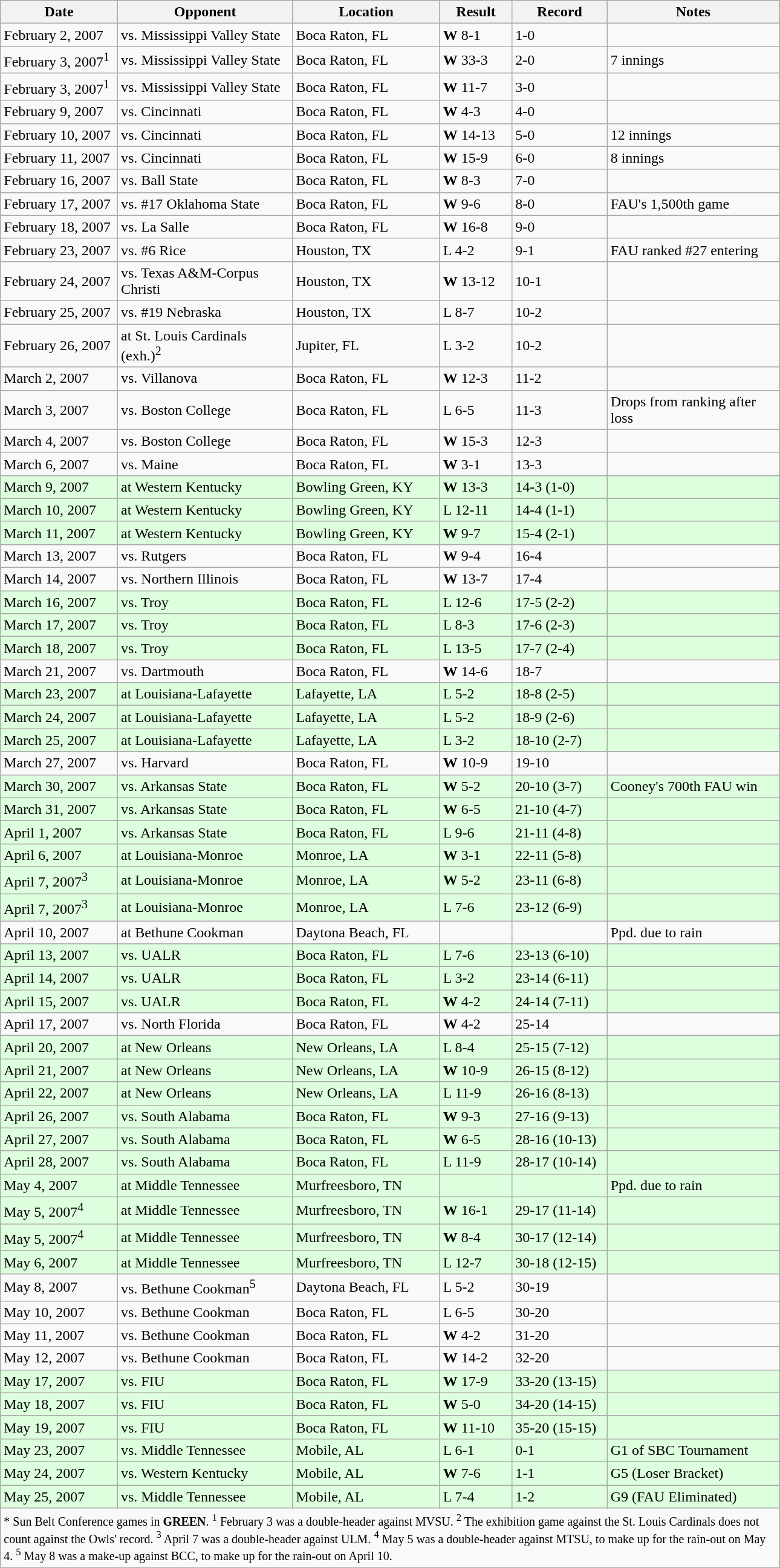<table class="wikitable" width="68%">
<tr>
<th>Date</th>
<th>Opponent</th>
<th>Location</th>
<th>Result</th>
<th>Record</th>
<th>Notes</th>
</tr>
<tr>
<td>February 2, 2007</td>
<td>vs. Mississippi Valley State</td>
<td>Boca Raton, FL</td>
<td><strong>W</strong> 8-1</td>
<td>1-0</td>
<td></td>
</tr>
<tr>
<td>February 3, 2007<sup>1</sup></td>
<td>vs. Mississippi Valley State</td>
<td>Boca Raton, FL</td>
<td><strong>W</strong> 33-3</td>
<td>2-0</td>
<td>7 innings</td>
</tr>
<tr>
<td>February 3, 2007<sup>1</sup></td>
<td>vs. Mississippi Valley State</td>
<td>Boca Raton, FL</td>
<td><strong>W</strong> 11-7</td>
<td>3-0</td>
<td></td>
</tr>
<tr>
<td>February 9, 2007</td>
<td>vs. Cincinnati</td>
<td>Boca Raton, FL</td>
<td><strong>W</strong> 4-3</td>
<td>4-0</td>
<td></td>
</tr>
<tr>
<td>February 10, 2007</td>
<td>vs. Cincinnati</td>
<td>Boca Raton, FL</td>
<td><strong>W</strong> 14-13</td>
<td>5-0</td>
<td>12 innings</td>
</tr>
<tr>
<td>February 11, 2007</td>
<td>vs. Cincinnati</td>
<td>Boca Raton, FL</td>
<td><strong>W</strong> 15-9</td>
<td>6-0</td>
<td>8 innings</td>
</tr>
<tr>
<td>February 16, 2007</td>
<td>vs. Ball State</td>
<td>Boca Raton, FL</td>
<td><strong>W</strong> 8-3</td>
<td>7-0</td>
<td></td>
</tr>
<tr>
<td>February 17, 2007</td>
<td>vs. #17 Oklahoma State</td>
<td>Boca Raton, FL</td>
<td><strong>W</strong> 9-6</td>
<td>8-0</td>
<td>FAU's 1,500th game</td>
</tr>
<tr>
<td>February 18, 2007</td>
<td>vs. La Salle</td>
<td>Boca Raton, FL</td>
<td><strong>W</strong> 16-8</td>
<td>9-0</td>
<td></td>
</tr>
<tr>
<td>February 23, 2007</td>
<td>vs. #6 Rice</td>
<td>Houston, TX</td>
<td>L 4-2</td>
<td>9-1</td>
<td>FAU ranked #27 entering</td>
</tr>
<tr>
<td>February 24, 2007</td>
<td>vs. Texas A&M-Corpus Christi</td>
<td>Houston, TX</td>
<td><strong>W</strong> 13-12</td>
<td>10-1</td>
<td></td>
</tr>
<tr>
<td>February 25, 2007</td>
<td>vs. #19 Nebraska</td>
<td>Houston, TX</td>
<td>L 8-7</td>
<td>10-2</td>
<td></td>
</tr>
<tr>
<td>February 26, 2007</td>
<td>at St. Louis Cardinals (exh.)<sup>2</sup></td>
<td>Jupiter, FL</td>
<td>L 3-2</td>
<td>10-2</td>
<td></td>
</tr>
<tr>
<td>March 2, 2007</td>
<td>vs. Villanova</td>
<td>Boca Raton, FL</td>
<td><strong>W</strong> 12-3</td>
<td>11-2</td>
<td></td>
</tr>
<tr>
<td>March 3, 2007</td>
<td>vs. Boston College</td>
<td>Boca Raton, FL</td>
<td>L 6-5</td>
<td>11-3</td>
<td>Drops from ranking after loss</td>
</tr>
<tr>
<td>March 4, 2007</td>
<td>vs. Boston College</td>
<td>Boca Raton, FL</td>
<td><strong>W</strong> 15-3</td>
<td>12-3</td>
<td></td>
</tr>
<tr>
<td>March 6, 2007</td>
<td>vs. Maine</td>
<td>Boca Raton, FL</td>
<td><strong>W</strong> 3-1</td>
<td>13-3</td>
<td></td>
</tr>
<tr style="background: #ddffdd;">
<td>March 9, 2007</td>
<td>at Western Kentucky</td>
<td>Bowling Green, KY</td>
<td><strong>W</strong> 13-3</td>
<td>14-3 (1-0)</td>
<td></td>
</tr>
<tr style="background: #ddffdd;">
<td>March 10, 2007</td>
<td>at Western Kentucky</td>
<td>Bowling Green, KY</td>
<td>L 12-11</td>
<td>14-4 (1-1)</td>
<td></td>
</tr>
<tr style="background: #ddffdd;">
<td>March 11, 2007</td>
<td>at Western Kentucky</td>
<td>Bowling Green, KY</td>
<td><strong>W</strong> 9-7</td>
<td>15-4 (2-1)</td>
<td></td>
</tr>
<tr>
<td>March 13, 2007</td>
<td>vs. Rutgers</td>
<td>Boca Raton, FL</td>
<td><strong>W</strong> 9-4</td>
<td>16-4</td>
<td></td>
</tr>
<tr>
<td>March 14, 2007</td>
<td>vs. Northern Illinois</td>
<td>Boca Raton, FL</td>
<td><strong>W</strong> 13-7</td>
<td>17-4</td>
<td></td>
</tr>
<tr style="background: #ddffdd;">
<td>March 16, 2007</td>
<td>vs. Troy</td>
<td>Boca Raton, FL</td>
<td>L 12-6</td>
<td>17-5 (2-2)</td>
<td></td>
</tr>
<tr style="background: #ddffdd;">
<td>March 17, 2007</td>
<td>vs. Troy</td>
<td>Boca Raton, FL</td>
<td>L 8-3</td>
<td>17-6 (2-3)</td>
<td></td>
</tr>
<tr style="background: #ddffdd;">
<td>March 18, 2007</td>
<td>vs. Troy</td>
<td>Boca Raton, FL</td>
<td>L 13-5</td>
<td>17-7 (2-4)</td>
<td></td>
</tr>
<tr>
<td>March 21, 2007</td>
<td>vs. Dartmouth</td>
<td>Boca Raton, FL</td>
<td><strong>W</strong> 14-6</td>
<td>18-7</td>
<td></td>
</tr>
<tr style="background: #ddffdd;">
<td>March 23, 2007</td>
<td>at Louisiana-Lafayette</td>
<td>Lafayette, LA</td>
<td>L 5-2</td>
<td>18-8 (2-5)</td>
<td></td>
</tr>
<tr style="background: #ddffdd;">
<td>March 24, 2007</td>
<td>at Louisiana-Lafayette</td>
<td>Lafayette, LA</td>
<td>L 5-2</td>
<td>18-9 (2-6)</td>
<td></td>
</tr>
<tr style="background: #ddffdd;">
<td>March 25, 2007</td>
<td>at Louisiana-Lafayette</td>
<td>Lafayette, LA</td>
<td>L 3-2</td>
<td>18-10 (2-7)</td>
<td></td>
</tr>
<tr>
<td>March 27, 2007</td>
<td>vs. Harvard</td>
<td>Boca Raton, FL</td>
<td><strong>W</strong> 10-9</td>
<td>19-10</td>
<td></td>
</tr>
<tr style="background: #ddffdd;">
<td>March 30, 2007</td>
<td>vs. Arkansas State</td>
<td>Boca Raton, FL</td>
<td><strong>W</strong> 5-2</td>
<td>20-10 (3-7)</td>
<td>Cooney's 700th FAU win</td>
</tr>
<tr style="background: #ddffdd;">
<td>March 31, 2007</td>
<td>vs. Arkansas State</td>
<td>Boca Raton, FL</td>
<td><strong>W</strong> 6-5</td>
<td>21-10 (4-7)</td>
<td></td>
</tr>
<tr style="background: #ddffdd;">
<td>April 1, 2007</td>
<td>vs. Arkansas State</td>
<td>Boca Raton, FL</td>
<td>L 9-6</td>
<td>21-11 (4-8)</td>
<td></td>
</tr>
<tr style="background: #ddffdd;">
<td>April 6, 2007</td>
<td>at Louisiana-Monroe</td>
<td>Monroe, LA</td>
<td><strong>W</strong> 3-1</td>
<td>22-11 (5-8)</td>
<td></td>
</tr>
<tr style="background: #ddffdd;">
<td>April 7, 2007<sup>3</sup></td>
<td>at Louisiana-Monroe</td>
<td>Monroe, LA</td>
<td><strong>W</strong> 5-2</td>
<td>23-11 (6-8)</td>
<td></td>
</tr>
<tr style="background: #ddffdd;">
<td>April 7, 2007<sup>3</sup></td>
<td>at Louisiana-Monroe</td>
<td>Monroe, LA</td>
<td>L 7-6</td>
<td>23-12 (6-9)</td>
<td></td>
</tr>
<tr>
<td>April 10, 2007</td>
<td>at Bethune Cookman</td>
<td>Daytona Beach, FL</td>
<td></td>
<td></td>
<td>Ppd. due to rain</td>
</tr>
<tr style="background: #ddffdd;">
<td>April 13, 2007</td>
<td>vs. UALR</td>
<td>Boca Raton, FL</td>
<td>L 7-6</td>
<td>23-13 (6-10)</td>
<td></td>
</tr>
<tr style="background: #ddffdd;">
<td>April 14, 2007</td>
<td>vs. UALR</td>
<td>Boca Raton, FL</td>
<td>L 3-2</td>
<td>23-14 (6-11)</td>
<td></td>
</tr>
<tr style="background: #ddffdd;">
<td>April 15, 2007</td>
<td>vs. UALR</td>
<td>Boca Raton, FL</td>
<td><strong>W</strong> 4-2</td>
<td>24-14 (7-11)</td>
<td></td>
</tr>
<tr>
<td>April 17, 2007</td>
<td>vs. North Florida</td>
<td>Boca Raton, FL</td>
<td><strong>W</strong> 4-2</td>
<td>25-14</td>
<td></td>
</tr>
<tr style="background: #ddffdd;">
<td>April 20, 2007</td>
<td>at New Orleans</td>
<td>New Orleans, LA</td>
<td>L 8-4</td>
<td>25-15 (7-12)</td>
<td></td>
</tr>
<tr style="background: #ddffdd;">
<td>April 21, 2007</td>
<td>at New Orleans</td>
<td>New Orleans, LA</td>
<td><strong>W</strong> 10-9</td>
<td>26-15 (8-12)</td>
<td></td>
</tr>
<tr style="background: #ddffdd;">
<td>April 22, 2007</td>
<td>at New Orleans</td>
<td>New Orleans, LA</td>
<td>L 11-9</td>
<td>26-16 (8-13)</td>
<td></td>
</tr>
<tr style="background: #ddffdd;">
<td>April 26, 2007</td>
<td>vs. South Alabama</td>
<td>Boca Raton, FL</td>
<td><strong>W</strong> 9-3</td>
<td>27-16 (9-13)</td>
<td></td>
</tr>
<tr style="background: #ddffdd;">
<td>April 27, 2007</td>
<td>vs. South Alabama</td>
<td>Boca Raton, FL</td>
<td><strong>W</strong> 6-5</td>
<td>28-16 (10-13)</td>
<td></td>
</tr>
<tr style="background: #ddffdd;">
<td>April 28, 2007</td>
<td>vs. South Alabama</td>
<td>Boca Raton, FL</td>
<td>L 11-9</td>
<td>28-17 (10-14)</td>
<td></td>
</tr>
<tr style="background: #ddffdd;">
<td>May 4, 2007</td>
<td>at Middle Tennessee</td>
<td>Murfreesboro, TN</td>
<td></td>
<td></td>
<td>Ppd. due to rain</td>
</tr>
<tr style="background: #ddffdd;">
<td>May 5, 2007<sup>4</sup></td>
<td>at Middle Tennessee</td>
<td>Murfreesboro, TN</td>
<td><strong>W</strong> 16-1</td>
<td>29-17 (11-14)</td>
<td></td>
</tr>
<tr style="background: #ddffdd;">
<td>May 5, 2007<sup>4</sup></td>
<td>at Middle Tennessee</td>
<td>Murfreesboro, TN</td>
<td><strong>W</strong> 8-4</td>
<td>30-17 (12-14)</td>
<td></td>
</tr>
<tr style="background: #ddffdd;">
<td>May 6, 2007</td>
<td>at Middle Tennessee</td>
<td>Murfreesboro, TN</td>
<td>L 12-7</td>
<td>30-18 (12-15)</td>
<td></td>
</tr>
<tr>
<td>May 8, 2007</td>
<td>vs. Bethune Cookman<sup>5</sup></td>
<td>Daytona Beach, FL</td>
<td>L 5-2</td>
<td>30-19</td>
<td></td>
</tr>
<tr>
<td>May 10, 2007</td>
<td>vs. Bethune Cookman</td>
<td>Boca Raton, FL</td>
<td>L 6-5</td>
<td>30-20</td>
<td></td>
</tr>
<tr>
<td>May 11, 2007</td>
<td>vs. Bethune Cookman</td>
<td>Boca Raton, FL</td>
<td><strong>W</strong> 4-2</td>
<td>31-20</td>
<td></td>
</tr>
<tr>
<td>May 12, 2007</td>
<td>vs. Bethune Cookman</td>
<td>Boca Raton, FL</td>
<td><strong>W</strong> 14-2</td>
<td>32-20</td>
<td></td>
</tr>
<tr style="background: #ddffdd;">
<td>May 17, 2007</td>
<td>vs. FIU</td>
<td>Boca Raton, FL</td>
<td><strong>W</strong> 17-9</td>
<td>33-20 (13-15)</td>
<td></td>
</tr>
<tr style="background: #ddffdd;">
<td>May 18, 2007</td>
<td>vs. FIU</td>
<td>Boca Raton, FL</td>
<td><strong>W</strong> 5-0</td>
<td>34-20 (14-15)</td>
<td></td>
</tr>
<tr style="background: #ddffdd;">
<td>May 19, 2007</td>
<td>vs. FIU</td>
<td>Boca Raton, FL</td>
<td><strong>W</strong> 11-10</td>
<td>35-20 (15-15)</td>
<td></td>
</tr>
<tr style="background: #ddffdd;">
<td>May 23, 2007</td>
<td>vs. Middle Tennessee</td>
<td>Mobile, AL</td>
<td>L 6-1</td>
<td>0-1</td>
<td>G1 of SBC Tournament</td>
</tr>
<tr style="background: #ddffdd;">
<td>May 24, 2007</td>
<td>vs. Western Kentucky</td>
<td>Mobile, AL</td>
<td><strong>W</strong> 7-6</td>
<td>1-1</td>
<td>G5 (Loser Bracket)</td>
</tr>
<tr style="background: #ddffdd;">
<td>May 25, 2007</td>
<td>vs. Middle Tennessee</td>
<td>Mobile, AL</td>
<td>L 7-4</td>
<td>1-2</td>
<td>G9 (FAU Eliminated)</td>
</tr>
<tr>
<td colspan="6"><small>* Sun Belt Conference games in <span><strong>GREEN</strong></span>. <sup>1</sup> February 3 was a double-header against MVSU.  <sup>2</sup> The exhibition game against the St. Louis Cardinals does not count against the Owls' record.  <sup>3</sup> April 7 was a double-header against ULM.  <sup>4</sup> May 5 was a double-header against MTSU, to make up for the rain-out on May 4.  <sup>5</sup> May 8 was a make-up against BCC, to make up for the rain-out on April 10.</small></td>
</tr>
</table>
